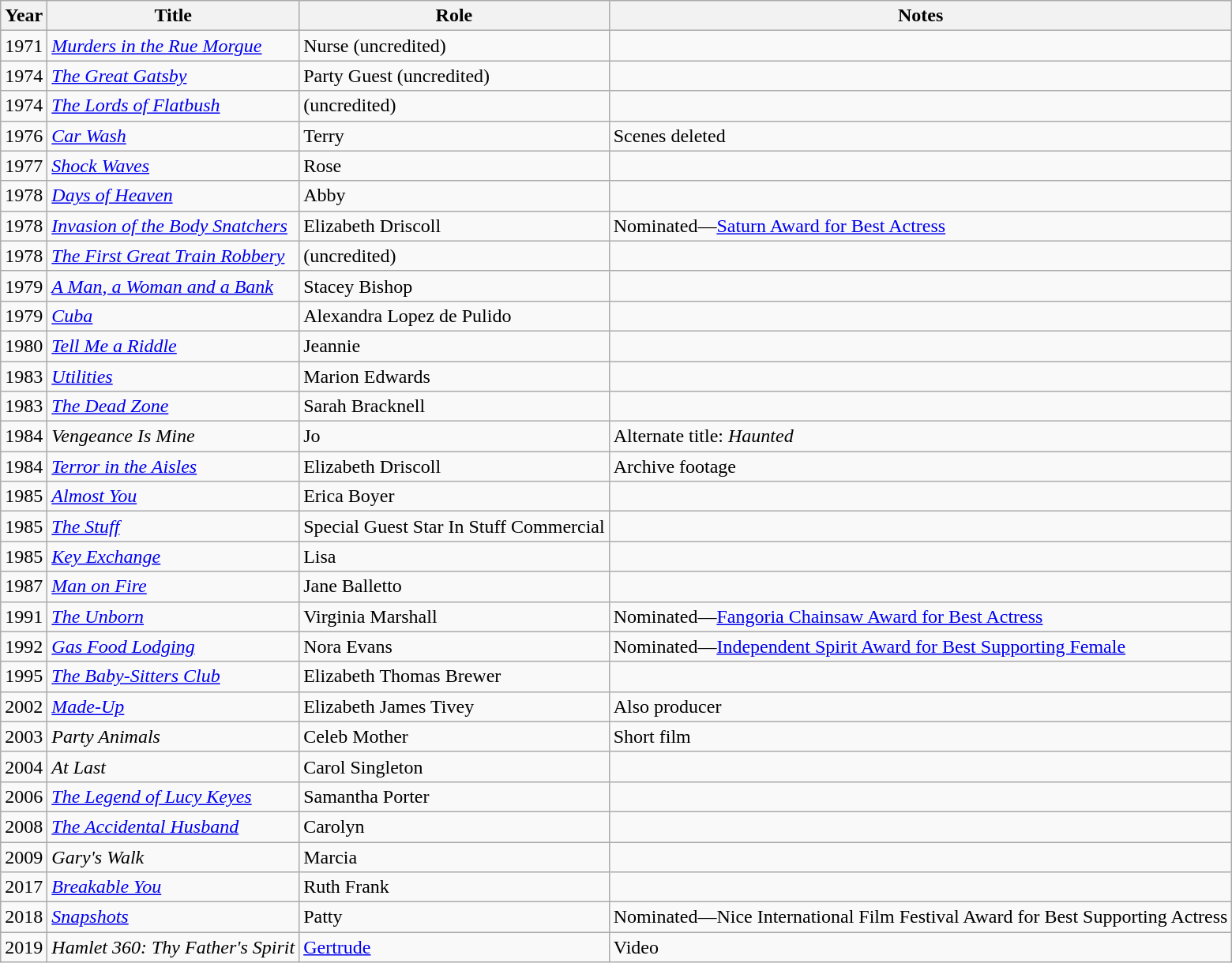<table class="wikitable sortable">
<tr>
<th>Year</th>
<th>Title</th>
<th>Role</th>
<th class="unsortable">Notes</th>
</tr>
<tr>
<td>1971</td>
<td><em><a href='#'>Murders in the Rue Morgue</a></em></td>
<td>Nurse (uncredited)</td>
<td></td>
</tr>
<tr>
<td>1974</td>
<td><em><a href='#'>The Great Gatsby</a></em></td>
<td>Party Guest (uncredited)</td>
<td></td>
</tr>
<tr>
<td>1974</td>
<td><em><a href='#'>The Lords of Flatbush</a></em></td>
<td>(uncredited)</td>
<td></td>
</tr>
<tr>
<td>1976</td>
<td><em><a href='#'>Car Wash</a></em></td>
<td>Terry</td>
<td>Scenes deleted</td>
</tr>
<tr>
<td>1977</td>
<td><em><a href='#'>Shock Waves</a></em></td>
<td>Rose</td>
<td></td>
</tr>
<tr>
<td>1978</td>
<td><em><a href='#'>Days of Heaven</a></em></td>
<td>Abby</td>
<td></td>
</tr>
<tr>
<td>1978</td>
<td><em><a href='#'>Invasion of the Body Snatchers</a></em></td>
<td>Elizabeth Driscoll</td>
<td>Nominated—<a href='#'>Saturn Award for Best Actress</a></td>
</tr>
<tr>
<td>1978</td>
<td><em><a href='#'>The First Great Train Robbery</a></em></td>
<td>(uncredited)</td>
<td></td>
</tr>
<tr>
<td>1979</td>
<td><em><a href='#'>A Man, a Woman and a Bank</a></em></td>
<td>Stacey Bishop</td>
<td></td>
</tr>
<tr>
<td>1979</td>
<td><em><a href='#'>Cuba</a></em></td>
<td>Alexandra Lopez de Pulido</td>
<td></td>
</tr>
<tr>
<td>1980</td>
<td><em><a href='#'>Tell Me a Riddle</a></em></td>
<td>Jeannie</td>
<td></td>
</tr>
<tr>
<td>1983</td>
<td><em><a href='#'>Utilities</a></em></td>
<td>Marion Edwards</td>
<td></td>
</tr>
<tr>
<td>1983</td>
<td><em><a href='#'>The Dead Zone</a></em></td>
<td>Sarah Bracknell</td>
<td></td>
</tr>
<tr>
<td>1984</td>
<td><em>Vengeance Is Mine</em></td>
<td>Jo</td>
<td>Alternate title: <em>Haunted</em></td>
</tr>
<tr>
<td>1984</td>
<td><em><a href='#'>Terror in the Aisles</a></em></td>
<td>Elizabeth Driscoll</td>
<td>Archive footage</td>
</tr>
<tr>
<td>1985</td>
<td><em><a href='#'>Almost You</a></em></td>
<td>Erica Boyer</td>
<td></td>
</tr>
<tr>
<td>1985</td>
<td><em><a href='#'>The Stuff</a></em></td>
<td>Special Guest Star In Stuff Commercial</td>
<td></td>
</tr>
<tr>
<td>1985</td>
<td><em><a href='#'>Key Exchange</a></em></td>
<td>Lisa</td>
<td></td>
</tr>
<tr>
<td>1987</td>
<td><em><a href='#'>Man on Fire</a></em></td>
<td>Jane Balletto</td>
<td></td>
</tr>
<tr>
<td>1991</td>
<td><em><a href='#'>The Unborn</a></em></td>
<td>Virginia Marshall</td>
<td>Nominated—<a href='#'>Fangoria Chainsaw Award for Best Actress</a></td>
</tr>
<tr>
<td>1992</td>
<td><em><a href='#'>Gas Food Lodging</a></em></td>
<td>Nora Evans</td>
<td>Nominated—<a href='#'>Independent Spirit Award for Best Supporting Female</a></td>
</tr>
<tr>
<td>1995</td>
<td><em><a href='#'>The Baby-Sitters Club</a></em></td>
<td>Elizabeth Thomas Brewer</td>
<td></td>
</tr>
<tr>
<td>2002</td>
<td><em><a href='#'>Made-Up</a></em></td>
<td>Elizabeth James Tivey</td>
<td>Also producer</td>
</tr>
<tr>
<td>2003</td>
<td><em>Party Animals</em></td>
<td>Celeb Mother</td>
<td>Short film</td>
</tr>
<tr>
<td>2004</td>
<td><em>At Last</em></td>
<td>Carol Singleton</td>
<td></td>
</tr>
<tr>
<td>2006</td>
<td><em><a href='#'>The Legend of Lucy Keyes</a></em></td>
<td>Samantha Porter</td>
<td></td>
</tr>
<tr>
<td>2008</td>
<td><em><a href='#'>The Accidental Husband</a></em></td>
<td>Carolyn</td>
<td></td>
</tr>
<tr>
<td>2009</td>
<td><em>Gary's Walk</em></td>
<td>Marcia</td>
<td></td>
</tr>
<tr>
<td>2017</td>
<td><em><a href='#'>Breakable You</a></em></td>
<td>Ruth Frank</td>
<td></td>
</tr>
<tr>
<td>2018</td>
<td><em><a href='#'>Snapshots</a></em></td>
<td>Patty</td>
<td>Nominated—Nice International Film Festival Award for Best Supporting Actress</td>
</tr>
<tr>
<td>2019</td>
<td><em>Hamlet 360: Thy Father's Spirit</em></td>
<td><a href='#'>Gertrude</a></td>
<td>Video</td>
</tr>
</table>
